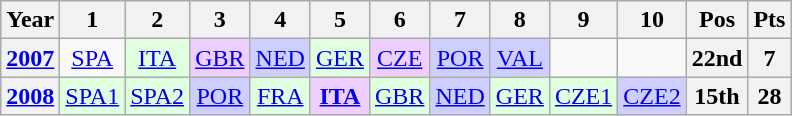<table class="wikitable" style="text-align:center">
<tr>
<th>Year</th>
<th>1</th>
<th>2</th>
<th>3</th>
<th>4</th>
<th>5</th>
<th>6</th>
<th>7</th>
<th>8</th>
<th>9</th>
<th>10</th>
<th>Pos</th>
<th>Pts</th>
</tr>
<tr>
<th><a href='#'>2007</a></th>
<td style="background:#;"><a href='#'>SPA</a><br></td>
<td style="background:#dfffdf;"><a href='#'>ITA</a><br></td>
<td style="background:#efcfff;"><a href='#'>GBR</a><br></td>
<td style="background:#cfcfff;"><a href='#'>NED</a><br></td>
<td style="background:#dfffdf;"><a href='#'>GER</a><br></td>
<td style="background:#efcfff;"><a href='#'>CZE</a><br></td>
<td style="background:#cfcfff;"><a href='#'>POR</a><br></td>
<td style="background:#cfcfff;"><a href='#'>VAL</a><br></td>
<td></td>
<td></td>
<th style="background:#;">22nd</th>
<th style="background:#;">7</th>
</tr>
<tr>
<th><a href='#'>2008</a></th>
<td style="background:#dfffdf;"><a href='#'>SPA1</a><br></td>
<td style="background:#dfffdf;"><a href='#'>SPA2</a><br></td>
<td style="background:#cfcfff;"><a href='#'>POR</a><br></td>
<td style="background:#dfffdf;"><a href='#'>FRA</a><br></td>
<td style="background:#efcfff;"><strong><a href='#'>ITA</a></strong><br></td>
<td style="background:#dfffdf;"><a href='#'>GBR</a><br></td>
<td style="background:#cfcfff;"><a href='#'>NED</a><br></td>
<td style="background:#dfffdf;"><a href='#'>GER</a><br></td>
<td style="background:#dfffdf;"><a href='#'>CZE1</a><br></td>
<td style="background:#cfcfff;"><a href='#'>CZE2</a><br></td>
<th>15th</th>
<th>28</th>
</tr>
</table>
